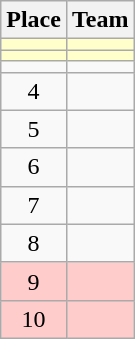<table class="wikitable">
<tr>
<th>Place</th>
<th>Team</th>
</tr>
<tr bgcolor=#ffffcc>
<td align=center></td>
<td></td>
</tr>
<tr bgcolor=#ffffcc>
<td align=center></td>
<td></td>
</tr>
<tr>
<td align=center></td>
<td></td>
</tr>
<tr>
<td align=center>4</td>
<td></td>
</tr>
<tr>
<td align=center>5</td>
<td></td>
</tr>
<tr>
<td align=center>6</td>
<td></td>
</tr>
<tr>
<td align=center>7</td>
<td></td>
</tr>
<tr>
<td align=center>8</td>
<td></td>
</tr>
<tr bgcolor=#ffcccc>
<td align=center>9</td>
<td></td>
</tr>
<tr bgcolor=#ffcccc>
<td align=center>10</td>
<td></td>
</tr>
</table>
